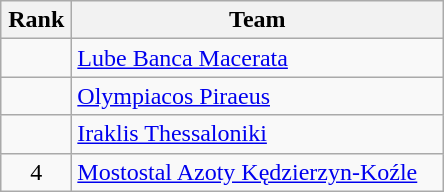<table class="wikitable" style="text-align: center;">
<tr>
<th width=40>Rank</th>
<th width=240>Team</th>
</tr>
<tr>
<td></td>
<td align=left> <a href='#'>Lube Banca Macerata</a></td>
</tr>
<tr>
<td></td>
<td align=left> <a href='#'>Olympiacos Piraeus</a></td>
</tr>
<tr>
<td></td>
<td align=left> <a href='#'>Iraklis Thessaloniki</a></td>
</tr>
<tr>
<td>4</td>
<td align=left> <a href='#'>Mostostal Azoty Kędzierzyn-Koźle</a></td>
</tr>
</table>
